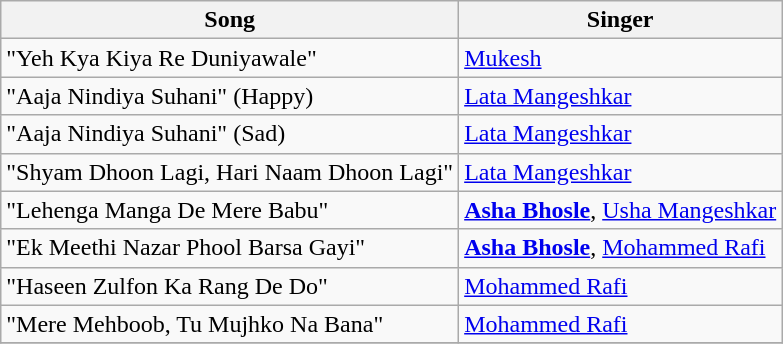<table class="wikitable">
<tr>
<th>Song</th>
<th>Singer</th>
</tr>
<tr>
<td>"Yeh Kya Kiya Re Duniyawale"</td>
<td><a href='#'>Mukesh</a></td>
</tr>
<tr>
<td>"Aaja Nindiya Suhani" (Happy)</td>
<td><a href='#'>Lata Mangeshkar</a></td>
</tr>
<tr>
<td>"Aaja Nindiya Suhani" (Sad)</td>
<td><a href='#'>Lata Mangeshkar</a></td>
</tr>
<tr>
<td>"Shyam Dhoon Lagi, Hari Naam Dhoon Lagi"</td>
<td><a href='#'>Lata Mangeshkar</a></td>
</tr>
<tr>
<td>"Lehenga Manga De Mere Babu"</td>
<td><strong><a href='#'>Asha Bhosle</a></strong>, <a href='#'>Usha Mangeshkar</a></td>
</tr>
<tr>
<td>"Ek Meethi Nazar Phool Barsa Gayi"</td>
<td><strong><a href='#'>Asha Bhosle</a></strong>, <a href='#'>Mohammed Rafi</a></td>
</tr>
<tr>
<td>"Haseen Zulfon Ka Rang De Do"</td>
<td><a href='#'>Mohammed Rafi</a></td>
</tr>
<tr>
<td>"Mere Mehboob, Tu Mujhko Na Bana"</td>
<td><a href='#'>Mohammed Rafi</a></td>
</tr>
<tr>
</tr>
</table>
